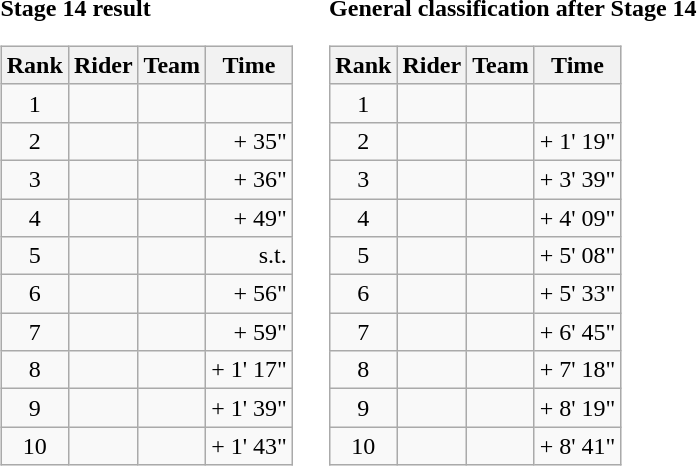<table>
<tr>
<td><strong>Stage 14 result</strong><br><table class="wikitable">
<tr>
<th scope="col">Rank</th>
<th scope="col">Rider</th>
<th scope="col">Team</th>
<th scope="col">Time</th>
</tr>
<tr>
<td style="text-align:center;">1</td>
<td></td>
<td></td>
<td style="text-align:right;"></td>
</tr>
<tr>
<td style="text-align:center;">2</td>
<td></td>
<td></td>
<td style="text-align:right;">+ 35"</td>
</tr>
<tr>
<td style="text-align:center;">3</td>
<td></td>
<td></td>
<td style="text-align:right;">+ 36"</td>
</tr>
<tr>
<td style="text-align:center;">4</td>
<td></td>
<td></td>
<td style="text-align:right;">+ 49"</td>
</tr>
<tr>
<td style="text-align:center;">5</td>
<td></td>
<td></td>
<td style="text-align:right;">s.t.</td>
</tr>
<tr>
<td style="text-align:center;">6</td>
<td></td>
<td></td>
<td style="text-align:right;">+ 56"</td>
</tr>
<tr>
<td style="text-align:center;">7</td>
<td></td>
<td></td>
<td style="text-align:right;">+ 59"</td>
</tr>
<tr>
<td style="text-align:center;">8</td>
<td></td>
<td></td>
<td style="text-align:right;">+ 1' 17"</td>
</tr>
<tr>
<td style="text-align:center;">9</td>
<td></td>
<td></td>
<td style="text-align:right;">+ 1' 39"</td>
</tr>
<tr>
<td style="text-align:center;">10</td>
<td></td>
<td></td>
<td style="text-align:right;">+ 1' 43"</td>
</tr>
</table>
</td>
<td></td>
<td><strong>General classification after Stage 14</strong><br><table class="wikitable">
<tr>
<th scope="col">Rank</th>
<th scope="col">Rider</th>
<th scope="col">Team</th>
<th scope="col">Time</th>
</tr>
<tr>
<td style="text-align:center;">1</td>
<td></td>
<td></td>
<td style="text-align:right;"></td>
</tr>
<tr>
<td style="text-align:center;">2</td>
<td></td>
<td></td>
<td style="text-align:right;">+ 1' 19"</td>
</tr>
<tr>
<td style="text-align:center;">3</td>
<td></td>
<td></td>
<td style="text-align:right;">+ 3' 39"</td>
</tr>
<tr>
<td style="text-align:center;">4</td>
<td></td>
<td></td>
<td style="text-align:right;">+ 4' 09"</td>
</tr>
<tr>
<td style="text-align:center;">5</td>
<td></td>
<td></td>
<td style="text-align:right;">+ 5' 08"</td>
</tr>
<tr>
<td style="text-align:center;">6</td>
<td></td>
<td></td>
<td style="text-align:right;">+ 5' 33"</td>
</tr>
<tr>
<td style="text-align:center;">7</td>
<td></td>
<td></td>
<td style="text-align:right;">+ 6' 45"</td>
</tr>
<tr>
<td style="text-align:center;">8</td>
<td></td>
<td></td>
<td style="text-align:right;">+ 7' 18"</td>
</tr>
<tr>
<td style="text-align:center;">9</td>
<td></td>
<td></td>
<td style="text-align:right;">+ 8' 19"</td>
</tr>
<tr>
<td style="text-align:center;">10</td>
<td></td>
<td></td>
<td style="text-align:right;">+ 8' 41"</td>
</tr>
</table>
</td>
</tr>
</table>
